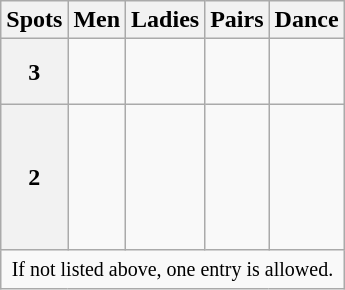<table class="wikitable">
<tr>
<th>Spots</th>
<th>Men</th>
<th>Ladies</th>
<th>Pairs</th>
<th>Dance</th>
</tr>
<tr>
<th>3</th>
<td valign=top></td>
<td valign=top> <br>  <br> </td>
<td valign=top> <br> </td>
<td valign=top> <br>  <br> </td>
</tr>
<tr>
<th>2</th>
<td valign=top> <br>  <br>  <br>  <br>  <br> </td>
<td valign=top> <br> </td>
<td valign=top> <br>  <br>  <br>  <br> </td>
<td valign=top> <br>  <br> </td>
</tr>
<tr>
<td colspan=5 align=center><small>If not listed above, one entry is allowed.</small></td>
</tr>
</table>
